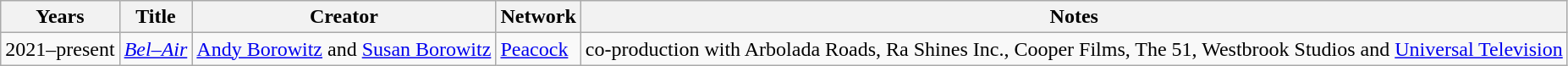<table class="wikitable sortable">
<tr>
<th>Years</th>
<th>Title</th>
<th>Creator</th>
<th>Network</th>
<th>Notes</th>
</tr>
<tr>
<td>2021–present</td>
<td><em><a href='#'>Bel–Air</a></em></td>
<td><a href='#'>Andy Borowitz</a> and <a href='#'>Susan Borowitz</a></td>
<td><a href='#'>Peacock</a></td>
<td>co-production with Arbolada Roads, Ra Shines Inc., Cooper Films, The 51, Westbrook Studios and <a href='#'>Universal Television</a></td>
</tr>
</table>
